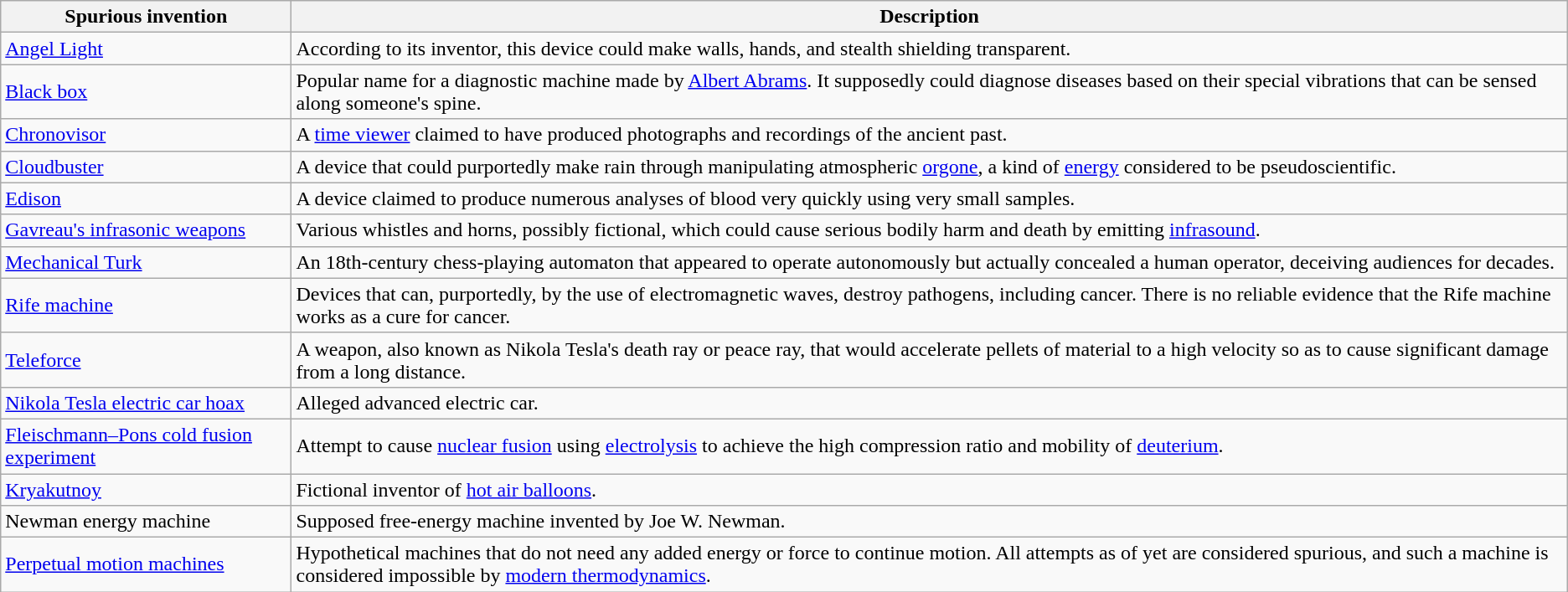<table class="wikitable">
<tr>
<th>Spurious invention</th>
<th>Description</th>
</tr>
<tr>
<td><a href='#'>Angel Light</a></td>
<td>According to its inventor, this device could make walls, hands, and stealth shielding transparent.</td>
</tr>
<tr>
<td><a href='#'>Black box</a></td>
<td>Popular name for a diagnostic machine made by <a href='#'>Albert Abrams</a>. It supposedly could diagnose diseases based on their special vibrations that can be sensed along someone's spine.</td>
</tr>
<tr>
<td><a href='#'>Chronovisor</a></td>
<td>A <a href='#'>time viewer</a> claimed to have produced photographs and recordings of the ancient past.</td>
</tr>
<tr>
<td><a href='#'>Cloudbuster</a></td>
<td>A device that could purportedly make rain through manipulating atmospheric <a href='#'>orgone</a>, a kind of <a href='#'>energy</a> considered to be pseudoscientific.</td>
</tr>
<tr>
<td><a href='#'>Edison</a></td>
<td>A device claimed to produce numerous analyses of blood very quickly using very small samples.</td>
</tr>
<tr>
<td><a href='#'>Gavreau's infrasonic weapons</a></td>
<td>Various whistles and horns, possibly fictional, which could cause serious bodily harm and death by emitting <a href='#'>infrasound</a>.</td>
</tr>
<tr>
<td><a href='#'>Mechanical Turk</a></td>
<td>An 18th-century chess-playing automaton that appeared to operate autonomously but actually concealed a human operator, deceiving audiences for decades.</td>
</tr>
<tr>
<td><a href='#'>Rife machine</a></td>
<td>Devices that can, purportedly, by the use of electromagnetic waves, destroy pathogens, including cancer. There is no reliable evidence that the Rife machine works as a cure for cancer.</td>
</tr>
<tr>
<td><a href='#'>Teleforce</a></td>
<td>A weapon, also known as Nikola Tesla's death ray or peace ray, that would accelerate pellets of material to a high velocity so as to cause significant damage from a long distance.</td>
</tr>
<tr>
<td><a href='#'>Nikola Tesla electric car hoax</a></td>
<td>Alleged advanced electric car.</td>
</tr>
<tr>
<td><a href='#'>Fleischmann–Pons cold fusion experiment</a></td>
<td>Attempt to cause <a href='#'>nuclear fusion</a> using <a href='#'>electrolysis</a> to achieve the high compression ratio and mobility of <a href='#'>deuterium</a>.</td>
</tr>
<tr>
<td><a href='#'>Kryakutnoy</a></td>
<td>Fictional inventor of <a href='#'>hot air balloons</a>.</td>
</tr>
<tr>
<td>Newman energy machine</td>
<td>Supposed free-energy machine invented by Joe W. Newman.</td>
</tr>
<tr>
<td><a href='#'>Perpetual motion machines</a></td>
<td>Hypothetical machines that do not need any added energy or force to continue motion. All attempts as of yet are considered spurious, and such a machine is considered impossible by <a href='#'>modern thermodynamics</a>.</td>
</tr>
</table>
